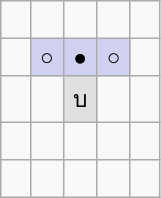<table border="1" class="wikitable" style="width:107px; font-size:95%;">
<tr style="text-align:center;">
<td width="20"> </td>
<td width="20"> </td>
<td width="20"> </td>
<td width="20"> </td>
<td width="20"> </td>
</tr>
<tr style="text-align:center;">
<td> </td>
<td style="background:#D0D0F0;">○</td>
<td style="background:#D0D0F0;">●</td>
<td style="background:#D0D0F0;">○</td>
<td> </td>
</tr>
<tr style="text-align:center;">
<td> </td>
<td> </td>
<td style="background:#E0E0E0;">บ</td>
<td> </td>
<td> </td>
</tr>
<tr style="text-align:center;">
<td> </td>
<td> </td>
<td> </td>
<td> </td>
<td> </td>
</tr>
<tr style="text-align:center;">
<td> </td>
<td> </td>
<td> </td>
<td> </td>
<td> </td>
</tr>
</table>
